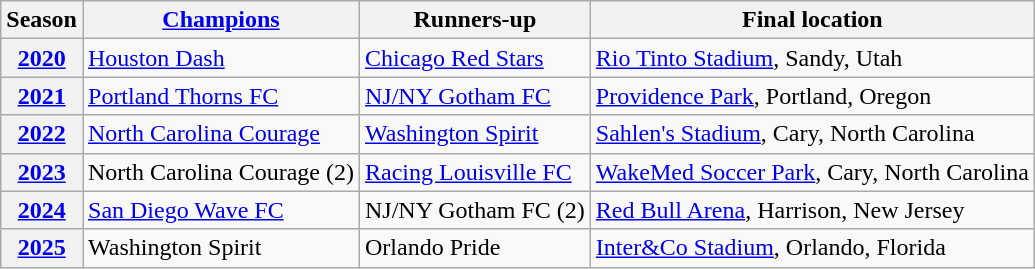<table class="wikitable plainrowheaders" style="text-align:left;margin-left:1em;">
<tr>
<th scope="col">Season</th>
<th scope="col"><a href='#'>Champions</a></th>
<th scope="col">Runners-up</th>
<th scope="col">Final location</th>
</tr>
<tr>
<th scope="row"><a href='#'>2020</a></th>
<td><a href='#'>Houston Dash</a></td>
<td><a href='#'>Chicago Red Stars</a></td>
<td><a href='#'>Rio Tinto Stadium</a>, Sandy, Utah</td>
</tr>
<tr>
<th scope="row"><a href='#'>2021</a></th>
<td><a href='#'>Portland Thorns FC</a></td>
<td><a href='#'>NJ/NY Gotham FC</a></td>
<td><a href='#'>Providence Park</a>, Portland, Oregon</td>
</tr>
<tr>
<th scope="row"><a href='#'>2022</a></th>
<td><a href='#'>North Carolina Courage</a></td>
<td><a href='#'>Washington Spirit</a></td>
<td><a href='#'>Sahlen's Stadium</a>, Cary, North Carolina</td>
</tr>
<tr>
<th scope="row"><a href='#'>2023</a></th>
<td>North Carolina Courage (2)</td>
<td><a href='#'>Racing Louisville FC</a></td>
<td><a href='#'>WakeMed Soccer Park</a>, Cary, North Carolina</td>
</tr>
<tr>
<th scope="row"><a href='#'>2024</a></th>
<td><a href='#'>San Diego Wave FC</a></td>
<td>NJ/NY Gotham FC (2)</td>
<td><a href='#'>Red Bull Arena</a>, Harrison, New Jersey</td>
</tr>
<tr>
<th scope="row"><a href='#'>2025</a></th>
<td>Washington Spirit</td>
<td>Orlando Pride</td>
<td><a href='#'>Inter&Co Stadium</a>, Orlando, Florida</td>
</tr>
</table>
